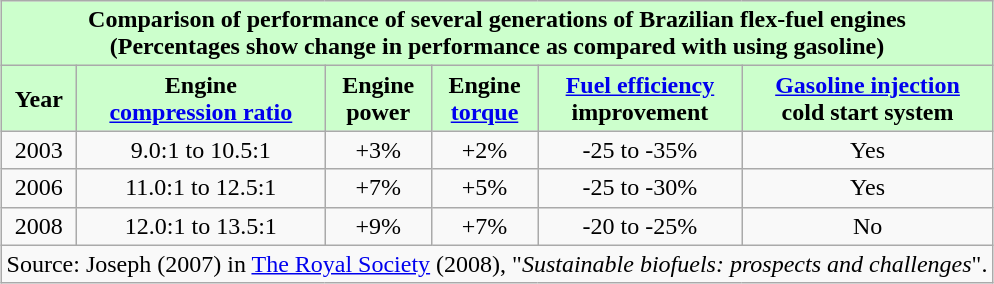<table class="wikitable" style="margin: 1em auto 1em auto">
<tr>
<th colspan="6" align=center style="background-color: #ccffcc;">Comparison of performance of several generations of Brazilian flex-fuel engines<br>(Percentages show change in performance as compared with using gasoline)</th>
</tr>
<tr>
<th style="background-color: #ccffcc;">Year</th>
<th style="background-color: #ccffcc;">Engine<br><a href='#'>compression ratio</a></th>
<th style="background-color: #ccffcc;">Engine<br>power</th>
<th style="background-color: #ccffcc;">Engine<br><a href='#'>torque</a></th>
<th style="background-color: #ccffcc;"><a href='#'>Fuel efficiency</a> <br>improvement</th>
<th style="background-color: #ccffcc;"><a href='#'>Gasoline injection</a> <br>cold start system</th>
</tr>
<tr align="center">
<td>2003</td>
<td>9.0:1 to 10.5:1</td>
<td>+3%</td>
<td>+2%</td>
<td>-25 to -35%</td>
<td>Yes</td>
</tr>
<tr align="center">
<td>2006</td>
<td>11.0:1 to 12.5:1</td>
<td>+7%</td>
<td>+5%</td>
<td>-25 to -30%</td>
<td>Yes</td>
</tr>
<tr align="center">
<td>2008</td>
<td>12.0:1 to 13.5:1</td>
<td>+9%</td>
<td>+7%</td>
<td>-20 to -25%</td>
<td>No</td>
</tr>
<tr>
<td colspan="6">Source: Joseph (2007) in <a href='#'>The Royal Society</a> (2008), "<em>Sustainable biofuels: prospects and challenges</em>".</td>
</tr>
</table>
